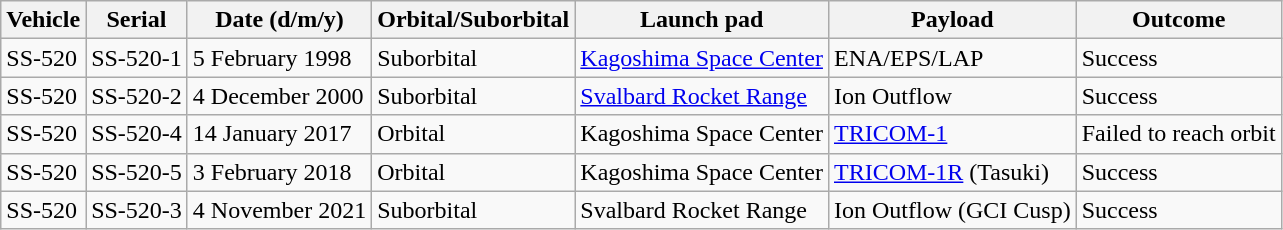<table class="wikitable">
<tr>
<th>Vehicle</th>
<th>Serial</th>
<th>Date (d/m/y)</th>
<th>Orbital/Suborbital</th>
<th>Launch pad</th>
<th>Payload</th>
<th>Outcome</th>
</tr>
<tr>
<td>SS-520</td>
<td>SS-520-1</td>
<td>5 February 1998</td>
<td>Suborbital</td>
<td><a href='#'>Kagoshima Space Center</a></td>
<td>ENA/EPS/LAP</td>
<td>Success</td>
</tr>
<tr>
<td>SS-520</td>
<td>SS-520-2</td>
<td>4 December 2000</td>
<td>Suborbital</td>
<td><a href='#'>Svalbard Rocket Range</a></td>
<td>Ion Outflow</td>
<td>Success</td>
</tr>
<tr>
<td>SS-520</td>
<td>SS-520-4</td>
<td>14 January 2017</td>
<td>Orbital</td>
<td>Kagoshima Space Center</td>
<td><a href='#'>TRICOM-1</a></td>
<td>Failed to reach orbit</td>
</tr>
<tr>
<td>SS-520</td>
<td>SS-520-5</td>
<td>3 February 2018</td>
<td>Orbital</td>
<td>Kagoshima Space Center</td>
<td><a href='#'>TRICOM-1R</a> (Tasuki)</td>
<td>Success</td>
</tr>
<tr>
<td>SS-520</td>
<td>SS-520-3</td>
<td>4 November 2021</td>
<td>Suborbital</td>
<td>Svalbard Rocket Range</td>
<td>Ion Outflow (GCI Cusp)</td>
<td>Success</td>
</tr>
</table>
